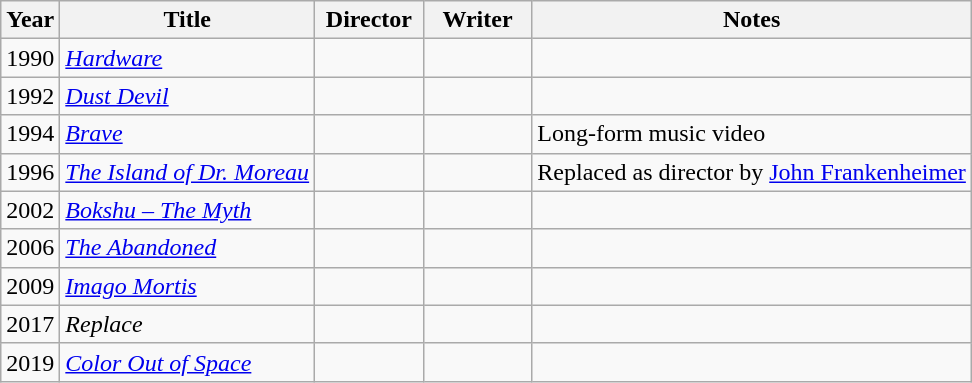<table class="wikitable plainrowheaders">
<tr>
<th scope="col">Year</th>
<th scope="col">Title</th>
<th scope="col" style="width:65px;">Director</th>
<th scope="col" style="width:65px;">Writer</th>
<th scope="col">Notes</th>
</tr>
<tr>
<td>1990</td>
<td><em><a href='#'>Hardware</a></em></td>
<td></td>
<td></td>
<td></td>
</tr>
<tr>
<td>1992</td>
<td><em><a href='#'>Dust Devil</a></em></td>
<td></td>
<td></td>
<td></td>
</tr>
<tr>
<td>1994</td>
<td><em><a href='#'>Brave</a></em></td>
<td></td>
<td></td>
<td>Long-form music video</td>
</tr>
<tr>
<td>1996</td>
<td><em><a href='#'>The Island of Dr. Moreau</a></em></td>
<td></td>
<td></td>
<td>Replaced as director by <a href='#'>John Frankenheimer</a></td>
</tr>
<tr>
<td>2002</td>
<td><em><a href='#'>Bokshu – The Myth</a></em></td>
<td></td>
<td></td>
<td></td>
</tr>
<tr>
<td>2006</td>
<td><em><a href='#'>The Abandoned</a></em></td>
<td></td>
<td></td>
<td></td>
</tr>
<tr>
<td>2009</td>
<td><em><a href='#'>Imago Mortis</a></em></td>
<td></td>
<td></td>
<td></td>
</tr>
<tr>
<td>2017</td>
<td><em>Replace</em></td>
<td></td>
<td></td>
<td></td>
</tr>
<tr>
<td>2019</td>
<td><em><a href='#'>Color Out of Space</a></em></td>
<td></td>
<td></td>
<td></td>
</tr>
</table>
